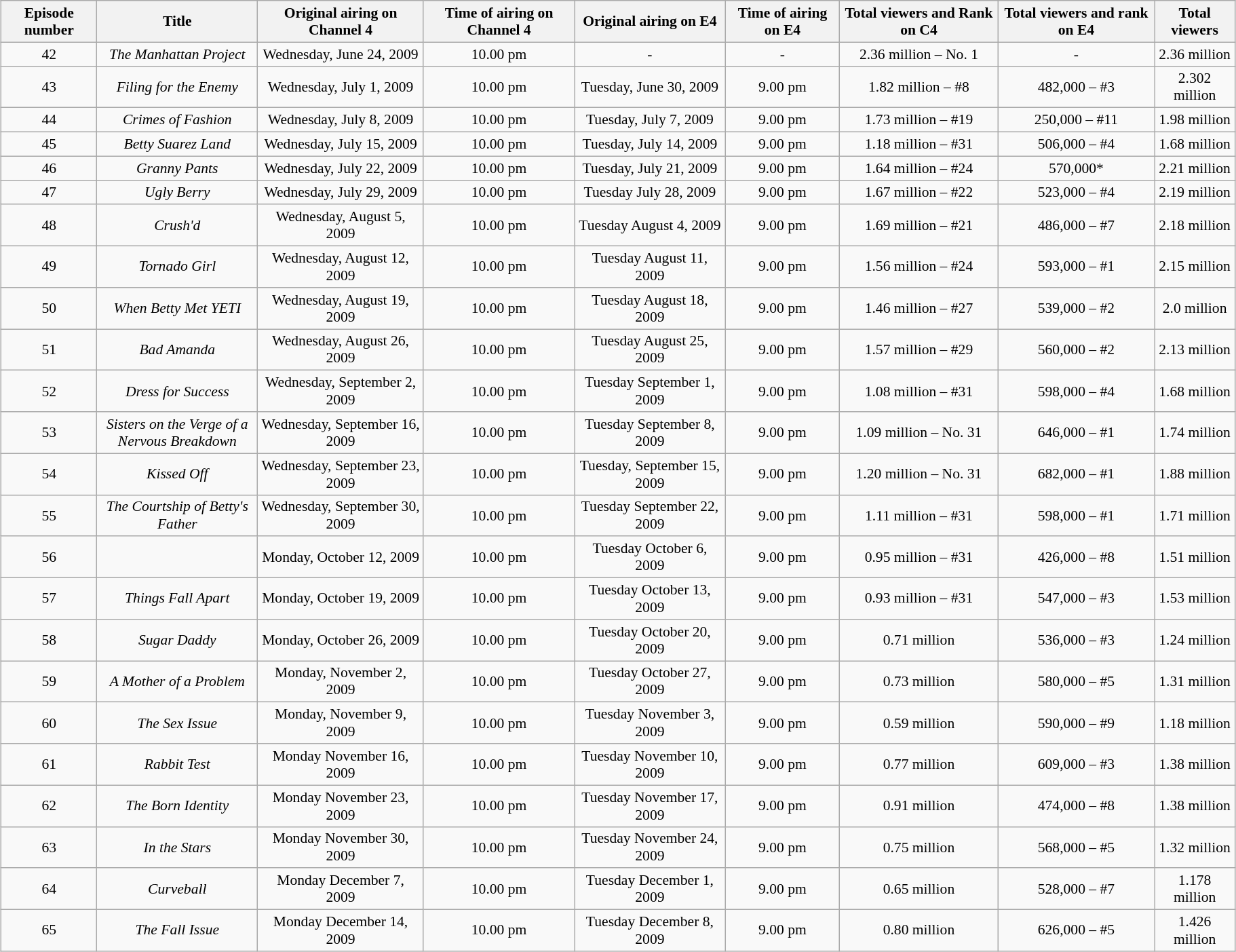<table class="wikitable" style="font-size:90%; text-align:center; width: 96%; margin-left: auto; margin-right: auto;">
<tr>
<th>Episode number</th>
<th>Title</th>
<th>Original airing on Channel 4</th>
<th>Time of airing on Channel 4</th>
<th>Original airing on E4</th>
<th>Time of airing on E4</th>
<th>Total viewers and Rank on C4</th>
<th>Total viewers and rank on E4</th>
<th>Total viewers</th>
</tr>
<tr>
<td>42</td>
<td><em>The Manhattan Project</em></td>
<td>Wednesday, June 24, 2009</td>
<td>10.00 pm</td>
<td>-</td>
<td>-</td>
<td>2.36 million – No. 1</td>
<td>-</td>
<td>2.36 million</td>
</tr>
<tr>
<td>43</td>
<td><em>Filing for the Enemy</em></td>
<td>Wednesday, July 1, 2009</td>
<td>10.00 pm</td>
<td>Tuesday, June 30, 2009</td>
<td>9.00 pm</td>
<td>1.82 million – #8</td>
<td>482,000 – #3</td>
<td>2.302 million</td>
</tr>
<tr>
<td>44</td>
<td><em>Crimes of Fashion</em></td>
<td>Wednesday, July 8, 2009</td>
<td>10.00 pm</td>
<td>Tuesday, July 7, 2009</td>
<td>9.00 pm</td>
<td>1.73 million – #19</td>
<td>250,000 – #11</td>
<td>1.98 million</td>
</tr>
<tr>
<td>45</td>
<td><em>Betty Suarez Land</em></td>
<td>Wednesday, July 15, 2009</td>
<td>10.00 pm</td>
<td>Tuesday, July 14, 2009</td>
<td>9.00 pm</td>
<td>1.18 million – #31</td>
<td>506,000 – #4</td>
<td>1.68 million</td>
</tr>
<tr>
<td>46</td>
<td><em>Granny Pants</em></td>
<td>Wednesday, July 22, 2009</td>
<td>10.00 pm</td>
<td>Tuesday, July 21, 2009</td>
<td>9.00 pm</td>
<td>1.64 million – #24</td>
<td>570,000*</td>
<td>2.21 million</td>
</tr>
<tr>
<td>47</td>
<td><em>Ugly Berry</em></td>
<td>Wednesday, July 29, 2009</td>
<td>10.00 pm</td>
<td>Tuesday July 28, 2009</td>
<td>9.00 pm</td>
<td>1.67 million – #22</td>
<td>523,000 – #4</td>
<td>2.19 million</td>
</tr>
<tr>
<td>48</td>
<td><em>Crush'd</em></td>
<td>Wednesday, August 5, 2009</td>
<td>10.00 pm</td>
<td>Tuesday August 4, 2009</td>
<td>9.00 pm</td>
<td>1.69 million – #21</td>
<td>486,000 – #7</td>
<td>2.18 million</td>
</tr>
<tr>
<td>49</td>
<td><em>Tornado Girl</em></td>
<td>Wednesday, August 12, 2009</td>
<td>10.00 pm</td>
<td>Tuesday August 11, 2009</td>
<td>9.00 pm</td>
<td>1.56 million – #24</td>
<td>593,000 – #1</td>
<td>2.15 million</td>
</tr>
<tr>
<td>50</td>
<td><em>When Betty Met YETI</em></td>
<td>Wednesday, August 19, 2009</td>
<td>10.00 pm</td>
<td>Tuesday August 18, 2009</td>
<td>9.00 pm</td>
<td>1.46 million – #27</td>
<td>539,000 – #2</td>
<td>2.0 million</td>
</tr>
<tr>
<td>51</td>
<td><em>Bad Amanda</em></td>
<td>Wednesday, August 26, 2009</td>
<td>10.00 pm</td>
<td>Tuesday August 25, 2009</td>
<td>9.00 pm</td>
<td>1.57 million – #29</td>
<td>560,000 – #2</td>
<td>2.13 million</td>
</tr>
<tr>
<td>52</td>
<td><em>Dress for Success</em></td>
<td>Wednesday, September 2, 2009</td>
<td>10.00 pm</td>
<td>Tuesday September 1, 2009</td>
<td>9.00 pm</td>
<td>1.08 million – #31</td>
<td>598,000 – #4</td>
<td>1.68 million</td>
</tr>
<tr>
<td>53</td>
<td><em>Sisters on the Verge of a<br>Nervous Breakdown</em></td>
<td>Wednesday, September 16, 2009</td>
<td>10.00 pm</td>
<td>Tuesday September 8, 2009</td>
<td>9.00 pm</td>
<td>1.09 million – No. 31</td>
<td>646,000 – #1</td>
<td>1.74 million</td>
</tr>
<tr>
<td>54</td>
<td><em>Kissed Off</em></td>
<td>Wednesday, September 23, 2009</td>
<td>10.00 pm</td>
<td>Tuesday, September 15, 2009</td>
<td>9.00 pm</td>
<td>1.20 million – No. 31</td>
<td>682,000 – #1</td>
<td>1.88 million</td>
</tr>
<tr>
<td>55</td>
<td><em>The Courtship of Betty's Father</em></td>
<td>Wednesday, September 30, 2009</td>
<td>10.00 pm</td>
<td>Tuesday September 22, 2009</td>
<td>9.00 pm</td>
<td>1.11 million – #31</td>
<td>598,000 – #1</td>
<td>1.71 million</td>
</tr>
<tr>
<td>56</td>
<td><em></em></td>
<td>Monday, October 12, 2009</td>
<td>10.00 pm</td>
<td>Tuesday October 6, 2009</td>
<td>9.00 pm</td>
<td>0.95 million – #31</td>
<td>426,000 – #8</td>
<td>1.51 million</td>
</tr>
<tr>
<td>57</td>
<td><em>Things Fall Apart</em></td>
<td>Monday, October 19, 2009</td>
<td>10.00 pm</td>
<td>Tuesday October 13, 2009</td>
<td>9.00 pm</td>
<td>0.93 million – #31</td>
<td>547,000 – #3</td>
<td>1.53 million</td>
</tr>
<tr>
<td>58</td>
<td><em>Sugar Daddy</em></td>
<td>Monday, October 26, 2009</td>
<td>10.00 pm</td>
<td>Tuesday October 20, 2009</td>
<td>9.00 pm</td>
<td>0.71 million</td>
<td>536,000 – #3</td>
<td>1.24 million</td>
</tr>
<tr>
<td>59</td>
<td><em>A Mother of a Problem</em></td>
<td>Monday, November 2, 2009</td>
<td>10.00 pm</td>
<td>Tuesday October 27, 2009</td>
<td>9.00 pm</td>
<td>0.73 million</td>
<td>580,000 – #5</td>
<td>1.31 million</td>
</tr>
<tr>
<td>60</td>
<td><em>The Sex Issue</em></td>
<td>Monday, November 9, 2009</td>
<td>10.00 pm</td>
<td>Tuesday November 3, 2009</td>
<td>9.00 pm</td>
<td>0.59 million</td>
<td>590,000 – #9</td>
<td>1.18 million</td>
</tr>
<tr>
<td>61</td>
<td><em>Rabbit Test</em></td>
<td>Monday November 16, 2009</td>
<td>10.00 pm</td>
<td>Tuesday November 10, 2009</td>
<td>9.00 pm</td>
<td>0.77 million</td>
<td>609,000 – #3</td>
<td>1.38 million</td>
</tr>
<tr>
<td>62</td>
<td><em>The Born Identity</em></td>
<td>Monday November 23, 2009</td>
<td>10.00 pm</td>
<td>Tuesday November 17, 2009</td>
<td>9.00 pm</td>
<td>0.91 million</td>
<td>474,000 – #8</td>
<td>1.38 million</td>
</tr>
<tr>
<td>63</td>
<td><em>In the Stars</em></td>
<td>Monday November 30, 2009</td>
<td>10.00 pm</td>
<td>Tuesday November 24, 2009</td>
<td>9.00 pm</td>
<td>0.75 million</td>
<td>568,000 – #5</td>
<td>1.32 million</td>
</tr>
<tr>
<td>64</td>
<td><em>Curveball</em></td>
<td>Monday December 7, 2009</td>
<td>10.00 pm</td>
<td>Tuesday December 1, 2009</td>
<td>9.00 pm</td>
<td>0.65 million</td>
<td>528,000 – #7</td>
<td>1.178 million</td>
</tr>
<tr>
<td>65</td>
<td><em>The Fall Issue</em></td>
<td>Monday December 14, 2009</td>
<td>10.00 pm</td>
<td>Tuesday December 8, 2009</td>
<td>9.00 pm</td>
<td>0.80 million</td>
<td>626,000 – #5</td>
<td>1.426 million</td>
</tr>
</table>
